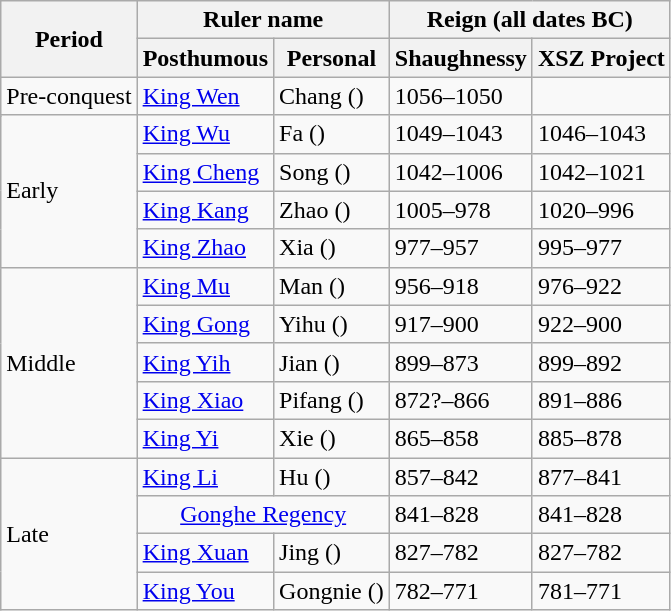<table class="wikitable">
<tr>
<th rowspan="2">Period</th>
<th colspan="2">Ruler name</th>
<th colspan="2">Reign (all dates BC)</th>
</tr>
<tr>
<th>Posthumous</th>
<th>Personal</th>
<th>Shaughnessy</th>
<th>XSZ Project</th>
</tr>
<tr>
<td rowspan="2">Pre-conquest</td>
<td><a href='#'>King Wen</a></td>
<td>Chang ()</td>
<td>1056–1050</td>
<td></td>
</tr>
<tr>
<td rowspan="2"><a href='#'>King Wu</a></td>
<td rowspan="2">Fa ()</td>
<td rowspan="2">1049–1043</td>
<td rowspan="2">1046–1043</td>
</tr>
<tr>
<td rowspan="4">Early</td>
</tr>
<tr>
<td><a href='#'>King Cheng</a></td>
<td>Song ()</td>
<td>1042–1006</td>
<td>1042–1021</td>
</tr>
<tr>
<td><a href='#'>King Kang</a></td>
<td>Zhao ()</td>
<td>1005–978</td>
<td>1020–996</td>
</tr>
<tr>
<td><a href='#'>King Zhao</a></td>
<td>Xia ()</td>
<td>977–957</td>
<td>995–977</td>
</tr>
<tr>
<td rowspan="5">Middle</td>
<td><a href='#'>King Mu</a></td>
<td>Man ()</td>
<td>956–918</td>
<td>976–922</td>
</tr>
<tr>
<td><a href='#'>King Gong</a></td>
<td>Yihu ()</td>
<td>917–900</td>
<td>922–900</td>
</tr>
<tr>
<td><a href='#'>King Yih</a></td>
<td>Jian ()</td>
<td>899–873</td>
<td>899–892</td>
</tr>
<tr>
<td><a href='#'>King Xiao</a></td>
<td>Pifang ()</td>
<td>872?–866</td>
<td>891–886</td>
</tr>
<tr>
<td><a href='#'>King Yi</a></td>
<td>Xie ()</td>
<td>865–858</td>
<td>885–878</td>
</tr>
<tr>
<td rowspan="4">Late</td>
<td><a href='#'>King Li</a></td>
<td>Hu ()</td>
<td>857–842</td>
<td>877–841</td>
</tr>
<tr>
<td colspan="2" align="center"><a href='#'>Gonghe Regency</a></td>
<td>841–828</td>
<td>841–828</td>
</tr>
<tr>
<td><a href='#'>King Xuan</a></td>
<td>Jing ()</td>
<td>827–782</td>
<td>827–782</td>
</tr>
<tr>
<td><a href='#'>King You</a></td>
<td>Gongnie ()</td>
<td>782–771</td>
<td>781–771</td>
</tr>
</table>
